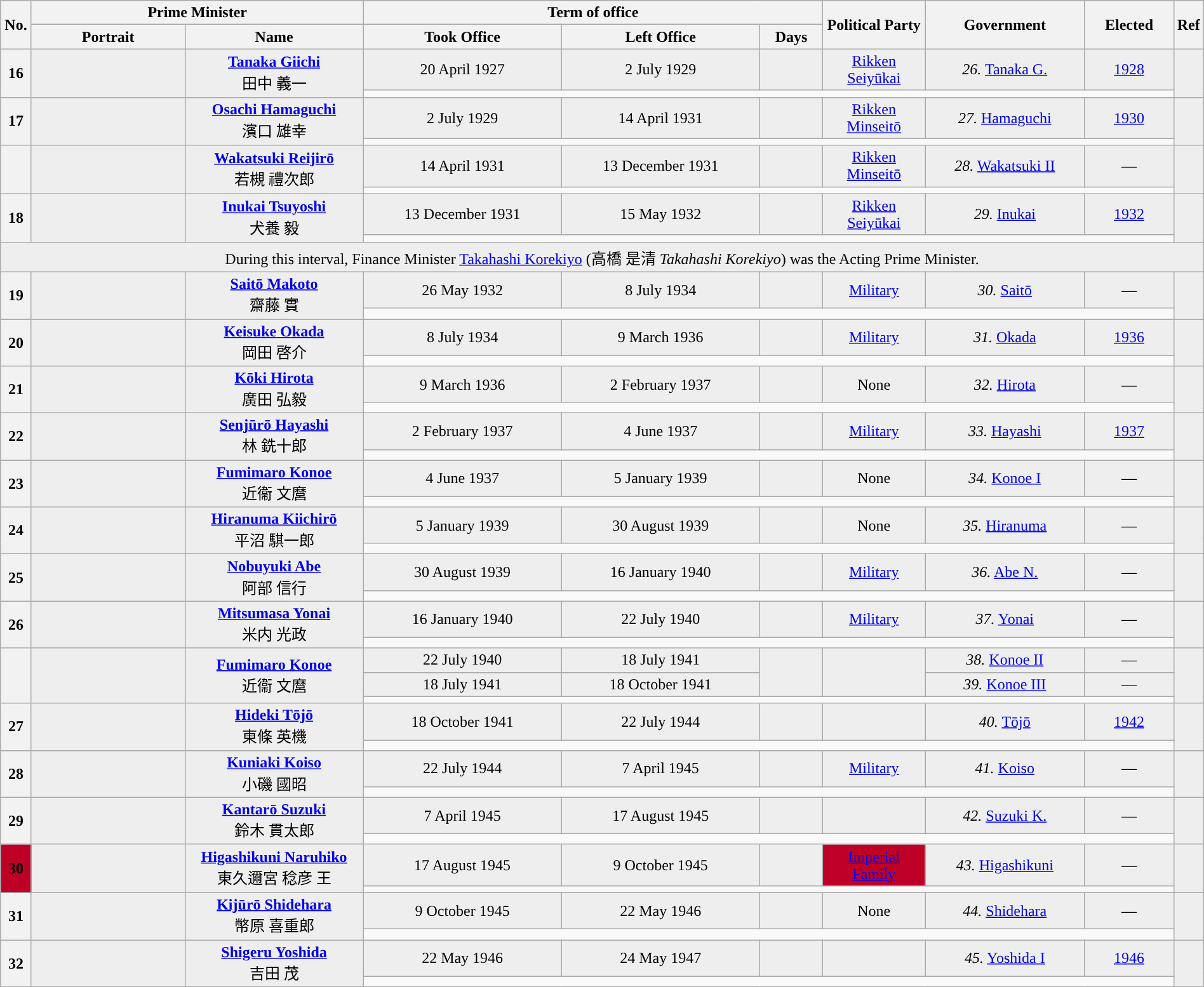<table class="wikitable"  style="text-align:center; width:100%;">
<tr>
<th rowspan=2 style="width:25px;">No.</th>
<th colspan=2 style="width:280px;">Prime Minister</th>
<th colspan=3>Term of office</th>
<th style="width:100px;" rowspan="2">Political Party</th>
<th style="width:160px;" rowspan="2">Government</th>
<th rowspan=2>Elected</th>
<th rowspan=2 style="width:20px;">Ref</th>
</tr>
<tr>
<th>Portrait</th>
<th style="width:180px;">Name</th>
<th>Took Office</th>
<th>Left Office</th>
<th>Days</th>
</tr>
<tr style="background:#eee;">
<th rowspan=2 style="background:">16</th>
<td rowspan=2></td>
<td rowspan=2><strong><a href='#'>Tanaka Giichi</a></strong><br><span><span>田中 義一</span></span><br></td>
<td>20 April 1927</td>
<td>2 July 1929</td>
<td></td>
<td style="background:"><a href='#'>Rikken Seiyūkai</a></td>
<td><em>26.</em> <a href='#'>Tanaka G.</a></td>
<td><a href='#'>1928</a></td>
<td rowspan=2></td>
</tr>
<tr>
<td colspan="6" style="text-align:left;"></td>
</tr>
<tr style="background:#eee;">
<th rowspan=2 style="background:">17</th>
<td rowspan=2></td>
<td rowspan=2><strong><a href='#'>Osachi Hamaguchi</a></strong><br><span><span>濱口 雄幸</span></span><br></td>
<td>2 July 1929</td>
<td>14 April 1931</td>
<td></td>
<td style="background:"><a href='#'>Rikken Minseitō</a></td>
<td><em>27.</em> <a href='#'>Hamaguchi</a></td>
<td><a href='#'>1930</a></td>
<td rowspan=2></td>
</tr>
<tr>
<td colspan="6" style="text-align:left;"></td>
</tr>
<tr style="background:#eee;">
<th rowspan=2 style="background:"></th>
<td rowspan=2></td>
<td rowspan=2><strong><a href='#'>Wakatsuki Reijirō</a></strong><br><span><span>若槻 禮次郎</span></span><br></td>
<td>14 April 1931</td>
<td>13 December 1931</td>
<td></td>
<td style="background:"><a href='#'>Rikken Minseitō</a></td>
<td><em>28.</em> <a href='#'>Wakatsuki II</a></td>
<td>—</td>
<td rowspan=2></td>
</tr>
<tr>
<td colspan="6" style="text-align:left;"></td>
</tr>
<tr style="background:#eee;">
<th rowspan=2 style="background:">18</th>
<td rowspan=2></td>
<td rowspan=2><strong><a href='#'>Inukai Tsuyoshi</a></strong><br><span><span>犬養 毅</span></span><br></td>
<td>13 December 1931</td>
<td>15 May 1932</td>
<td></td>
<td style="background:"><a href='#'>Rikken Seiyūkai</a></td>
<td><em>29.</em> <a href='#'>Inukai</a></td>
<td><a href='#'>1932</a></td>
<td rowspan=2></td>
</tr>
<tr>
<td colspan="6" style="text-align:left;"></td>
</tr>
<tr style="background:#eee;">
<td colspan=10>During this interval, Finance Minister <a href='#'>Takahashi Korekiyo</a> (<span><span>高橋 是清</span></span> <em>Takahashi Korekiyo</em>) was the Acting Prime Minister.</td>
</tr>
<tr style="background:#eee;">
<th rowspan=2 style="background:">19</th>
<td rowspan=2></td>
<td rowspan=2><strong><a href='#'>Saitō Makoto</a></strong><br><span><span>齋藤 實</span></span><br></td>
<td>26 May 1932</td>
<td>8 July 1934</td>
<td></td>
<td style="background:"><a href='#'>Military</a> </td>
<td><em>30.</em> <a href='#'>Saitō</a></td>
<td>—</td>
<td rowspan=2></td>
</tr>
<tr>
<td colspan="6" style="text-align:left;"></td>
</tr>
<tr style="background:#eee;">
<th rowspan=2 style="background:">20</th>
<td rowspan=2></td>
<td rowspan=2><strong><a href='#'>Keisuke Okada</a></strong><br><span><span>岡田 啓介</span></span><br></td>
<td>8 July 1934</td>
<td>9 March 1936</td>
<td></td>
<td style="background:"><a href='#'>Military</a> </td>
<td><em>31.</em> <a href='#'>Okada</a></td>
<td><a href='#'>1936</a></td>
<td rowspan=2></td>
</tr>
<tr>
<td colspan="6" style="text-align:left;"></td>
</tr>
<tr style="background:#eee;">
<th rowspan=2 style="background:">21</th>
<td rowspan=2></td>
<td rowspan=2><strong><a href='#'>Kōki Hirota</a></strong><br><span><span>廣田 弘毅</span></span><br></td>
<td>9 March 1936</td>
<td>2 February 1937</td>
<td></td>
<td style="background:">None</td>
<td><em>32.</em> <a href='#'>Hirota</a></td>
<td>—</td>
<td rowspan=2></td>
</tr>
<tr>
<td colspan="6" style="text-align:left;"></td>
</tr>
<tr style="background:#eee;">
<th rowspan=2 style="background:">22</th>
<td rowspan=2></td>
<td rowspan=2><strong><a href='#'>Senjūrō Hayashi</a></strong><br><span><span>林 銑十郎</span></span><br></td>
<td>2 February 1937</td>
<td>4 June 1937</td>
<td></td>
<td style="background:"><a href='#'>Military</a> </td>
<td><em>33.</em> <a href='#'>Hayashi</a></td>
<td><a href='#'>1937</a></td>
<td rowspan=2></td>
</tr>
<tr>
<td colspan="6" style="text-align:left;"></td>
</tr>
<tr style="background:#eee;">
<th rowspan=2 style="background:">23</th>
<td rowspan=2></td>
<td rowspan=2><strong><a href='#'>Fumimaro Konoe</a></strong><br><span><span>近衞 文麿</span></span><br></td>
<td>4 June 1937</td>
<td>5 January 1939</td>
<td></td>
<td style="background:">None</td>
<td><em>34.</em> <a href='#'>Konoe I</a></td>
<td>—</td>
<td rowspan=2></td>
</tr>
<tr>
<td colspan="6" style="text-align:left;"></td>
</tr>
<tr style="background:#eee;">
<th rowspan=2 style="background:">24</th>
<td rowspan=2></td>
<td rowspan=2><strong><a href='#'>Hiranuma Kiichirō</a></strong><br><span><span>平沼 騏一郎</span></span><br></td>
<td>5 January 1939</td>
<td>30 August 1939</td>
<td></td>
<td style="background:">None</td>
<td><em>35.</em> <a href='#'>Hiranuma</a></td>
<td>—</td>
<td rowspan=2></td>
</tr>
<tr>
<td colspan="6" style="text-align:left;"></td>
</tr>
<tr style="background:#eee;">
<th rowspan=2 style="background:">25</th>
<td rowspan=2></td>
<td rowspan=2><strong><a href='#'>Nobuyuki Abe</a></strong><br><span><span>阿部 信行</span></span><br></td>
<td>30 August 1939</td>
<td>16 January 1940</td>
<td></td>
<td style="background:"><a href='#'>Military</a> </td>
<td><em>36.</em> <a href='#'>Abe N.</a></td>
<td>—</td>
<td rowspan=2></td>
</tr>
<tr>
<td colspan="6" style="text-align:left;"></td>
</tr>
<tr style="background:#eee;">
<th rowspan=2 style="background:">26</th>
<td rowspan=2></td>
<td rowspan=2><strong><a href='#'>Mitsumasa Yonai</a></strong><br><span><span>米内 光政</span></span><br></td>
<td>16 January 1940</td>
<td>22 July 1940</td>
<td></td>
<td style="background:"><a href='#'>Military</a> </td>
<td><em>37.</em> <a href='#'>Yonai</a></td>
<td>—</td>
<td rowspan=2></td>
</tr>
<tr>
<td colspan="6" style="text-align:left;"></td>
</tr>
<tr style="background:#eee;">
<th rowspan=3 style="background:"></th>
<td rowspan=3></td>
<td rowspan=3><strong><a href='#'>Fumimaro Konoe</a></strong><br><span><span>近衞 文麿</span></span><br></td>
<td>22 July 1940</td>
<td>18 July 1941</td>
<td rowspan=2></td>
<td rowspan=2 style="background:"><a href='#'></a></td>
<td><em>38.</em> <a href='#'>Konoe II</a></td>
<td>—</td>
<td rowspan=3></td>
</tr>
<tr style="background:#eee;">
<td>18 July 1941</td>
<td>18 October 1941</td>
<td><em>39.</em> <a href='#'>Konoe III</a></td>
<td>—</td>
</tr>
<tr>
<td colspan="6" style="text-align:left;"></td>
</tr>
<tr style="background:#eee;">
<th rowspan=2 style="background:">27</th>
<td rowspan=2></td>
<td rowspan=2><strong><a href='#'>Hideki Tōjō</a></strong><br><span><span>東條 英機</span></span><br></td>
<td>18 October 1941</td>
<td>22 July 1944</td>
<td></td>
<td style="background:"><a href='#'></a></td>
<td><em>40.</em> <a href='#'>Tōjō</a></td>
<td><a href='#'>1942</a></td>
<td rowspan=2></td>
</tr>
<tr>
<td colspan="6" style="text-align:left;"></td>
</tr>
<tr style="background:#eee;">
<th rowspan=2 style="background:">28</th>
<td rowspan=2></td>
<td rowspan=2><strong><a href='#'>Kuniaki Koiso</a></strong><br><span><span>小磯 國昭</span></span><br></td>
<td>22 July 1944</td>
<td>7 April 1945</td>
<td></td>
<td style="background:"><a href='#'>Military</a> </td>
<td><em>41.</em> <a href='#'>Koiso</a></td>
<td>—</td>
<td rowspan=2></td>
</tr>
<tr>
<td colspan="6" style="text-align:left;"></td>
</tr>
<tr style="background:#eee;">
<th rowspan=2 style="background:">29</th>
<td rowspan=2></td>
<td rowspan=2><strong><a href='#'>Kantarō Suzuki</a></strong><br><span><span>鈴木 貫太郎</span></span><br></td>
<td>7 April 1945</td>
<td>17 August 1945</td>
<td></td>
<td style="background:"><a href='#'></a></td>
<td><em>42.</em> <a href='#'>Suzuki K.</a></td>
<td>—</td>
<td rowspan=2></td>
</tr>
<tr>
<td colspan="6" style="text-align:left;"></td>
</tr>
<tr style="background:#eee;">
<th rowspan=2 style="background:#be0026;">30</th>
<td rowspan=2></td>
<td rowspan=2 nowrap><strong><a href='#'>Higashikuni Naruhiko</a></strong><br><span><span>東久邇宮 稔彦 王</span></span><br></td>
<td>17 August 1945</td>
<td>9 October 1945</td>
<td></td>
<td style="background:#be0026;"><a href='#'>Imperial Family</a></td>
<td><em>43.</em> <a href='#'>Higashikuni</a></td>
<td>—</td>
<td rowspan=2></td>
</tr>
<tr>
<td colspan="6" style="text-align:left;"></td>
</tr>
<tr style="background:#eee;">
<th rowspan=2 style="background:">31</th>
<td rowspan=2></td>
<td rowspan=2><strong><a href='#'>Kijūrō Shidehara</a></strong><br><span><span>幣原 喜重郎</span></span><br></td>
<td>9 October 1945</td>
<td>22 May 1946</td>
<td></td>
<td style="background:">None</td>
<td><em>44.</em> <a href='#'>Shidehara</a></td>
<td>—</td>
<td rowspan=2></td>
</tr>
<tr>
<td colspan="6" style="text-align:left;"></td>
</tr>
<tr style="background:#eee;">
<th rowspan=2 style="background:">32</th>
<td rowspan=2></td>
<td rowspan=2><strong><a href='#'>Shigeru Yoshida</a></strong><br><span><span>吉田 茂</span></span><br></td>
<td>22 May 1946</td>
<td>24 May 1947</td>
<td></td>
<td style="background:"><a href='#'></a></td>
<td><em>45.</em> <a href='#'>Yoshida I</a></td>
<td><a href='#'>1946</a></td>
<td rowspan=2></td>
</tr>
<tr>
<td colspan="6" style="text-align:left;"></td>
</tr>
</table>
